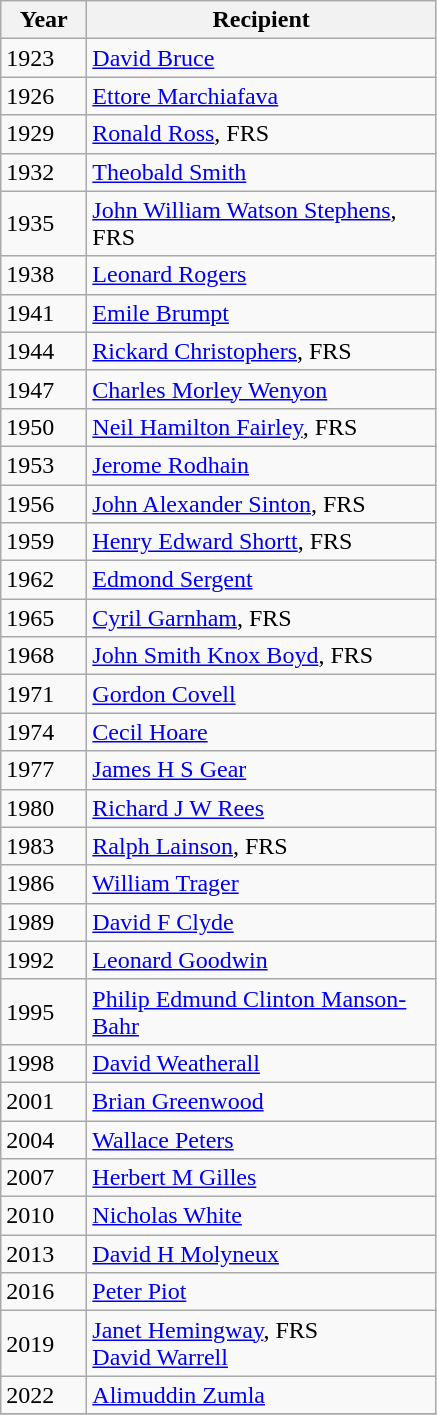<table class="wikitable">
<tr>
<th scope="col" width="50px">Year</th>
<th scope="col" width="225px">Recipient</th>
</tr>
<tr>
<td>1923</td>
<td><a href='#'>David Bruce</a></td>
</tr>
<tr>
<td>1926</td>
<td><a href='#'>Ettore Marchiafava</a></td>
</tr>
<tr>
<td>1929</td>
<td><a href='#'>Ronald Ross</a>, FRS</td>
</tr>
<tr>
<td>1932</td>
<td><a href='#'>Theobald Smith</a></td>
</tr>
<tr>
<td>1935</td>
<td><a href='#'>John William Watson Stephens</a>, FRS</td>
</tr>
<tr>
<td>1938</td>
<td><a href='#'>Leonard Rogers</a></td>
</tr>
<tr>
<td>1941</td>
<td><a href='#'>Emile Brumpt</a></td>
</tr>
<tr>
<td>1944</td>
<td><a href='#'>Rickard Christophers</a>, FRS</td>
</tr>
<tr>
<td>1947</td>
<td><a href='#'>Charles Morley Wenyon</a></td>
</tr>
<tr>
<td>1950</td>
<td><a href='#'>Neil Hamilton Fairley</a>, FRS</td>
</tr>
<tr>
<td>1953</td>
<td><a href='#'>Jerome Rodhain</a></td>
</tr>
<tr>
<td>1956</td>
<td><a href='#'>John Alexander Sinton</a>, FRS</td>
</tr>
<tr>
<td>1959</td>
<td><a href='#'>Henry Edward Shortt</a>, FRS</td>
</tr>
<tr>
<td>1962</td>
<td><a href='#'>Edmond Sergent</a></td>
</tr>
<tr>
<td>1965</td>
<td><a href='#'>Cyril Garnham</a>, FRS</td>
</tr>
<tr>
<td>1968</td>
<td><a href='#'>John Smith Knox Boyd</a>, FRS</td>
</tr>
<tr>
<td>1971</td>
<td><a href='#'>Gordon Covell</a></td>
</tr>
<tr>
<td>1974</td>
<td><a href='#'>Cecil Hoare</a></td>
</tr>
<tr>
<td>1977</td>
<td><a href='#'>James H S Gear</a></td>
</tr>
<tr>
<td>1980</td>
<td><a href='#'>Richard J W Rees</a></td>
</tr>
<tr>
<td>1983</td>
<td><a href='#'>Ralph Lainson</a>, FRS</td>
</tr>
<tr>
<td>1986</td>
<td><a href='#'>William Trager</a></td>
</tr>
<tr>
<td>1989</td>
<td><a href='#'>David F Clyde</a></td>
</tr>
<tr>
<td>1992</td>
<td><a href='#'>Leonard Goodwin</a></td>
</tr>
<tr>
<td>1995</td>
<td><a href='#'>Philip Edmund Clinton Manson-Bahr</a></td>
</tr>
<tr>
<td>1998</td>
<td><a href='#'>David Weatherall</a></td>
</tr>
<tr>
<td>2001</td>
<td><a href='#'>Brian Greenwood</a></td>
</tr>
<tr>
<td>2004</td>
<td><a href='#'>Wallace Peters</a></td>
</tr>
<tr>
<td>2007</td>
<td><a href='#'>Herbert M Gilles</a></td>
</tr>
<tr>
<td>2010</td>
<td><a href='#'>Nicholas White</a></td>
</tr>
<tr>
<td>2013</td>
<td><a href='#'>David H Molyneux</a></td>
</tr>
<tr>
<td>2016</td>
<td><a href='#'>Peter Piot</a></td>
</tr>
<tr>
<td>2019</td>
<td><a href='#'>Janet Hemingway</a>, FRS<br><a href='#'>David Warrell</a></td>
</tr>
<tr>
<td>2022</td>
<td><a href='#'>Alimuddin Zumla</a></td>
</tr>
<tr>
</tr>
</table>
